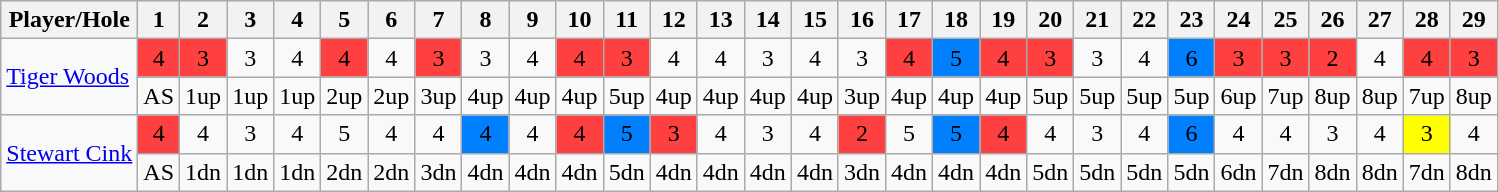<table class="wikitable" style="text-align:center">
<tr>
<th>Player/Hole</th>
<th>1</th>
<th>2</th>
<th>3</th>
<th>4</th>
<th>5</th>
<th>6</th>
<th>7</th>
<th>8</th>
<th>9</th>
<th>10</th>
<th>11</th>
<th>12</th>
<th>13</th>
<th>14</th>
<th>15</th>
<th>16</th>
<th>17</th>
<th>18</th>
<th>19</th>
<th>20</th>
<th>21</th>
<th>22</th>
<th>23</th>
<th>24</th>
<th>25</th>
<th>26</th>
<th>27</th>
<th>28</th>
<th>29</th>
</tr>
<tr>
<td rowspan=2 align=left><a href='#'>Tiger Woods</a></td>
<td style="background:#FF4040;">4</td>
<td style="background:#FF4040;">3</td>
<td>3</td>
<td>4</td>
<td style="background:#FF4040;">4</td>
<td>4</td>
<td style="background:#FF4040;">3</td>
<td>3</td>
<td>4</td>
<td style="background:#FF4040;">4</td>
<td style="background:#FF4040;">3</td>
<td>4</td>
<td>4</td>
<td>3</td>
<td>4</td>
<td>3</td>
<td style="background:#FF4040;">4</td>
<td style="background:#007FFF;">5</td>
<td style="background:#FF4040;">4</td>
<td style="background:#FF4040;">3</td>
<td>3</td>
<td>4</td>
<td style="background:#007FFF;">6</td>
<td style="background:#FF4040;">3</td>
<td style="background:#FF4040;">3</td>
<td style="background:#FF4040;">2</td>
<td>4</td>
<td style="background:#FF4040;">4</td>
<td style="background:#FF4040;">3</td>
</tr>
<tr>
<td>AS</td>
<td>1up</td>
<td>1up</td>
<td>1up</td>
<td>2up</td>
<td>2up</td>
<td>3up</td>
<td>4up</td>
<td>4up</td>
<td>4up</td>
<td>5up</td>
<td>4up</td>
<td>4up</td>
<td>4up</td>
<td>4up</td>
<td>3up</td>
<td>4up</td>
<td>4up</td>
<td>4up</td>
<td>5up</td>
<td>5up</td>
<td>5up</td>
<td>5up</td>
<td>6up</td>
<td>7up</td>
<td>8up</td>
<td>8up</td>
<td>7up</td>
<td>8up</td>
</tr>
<tr>
<td rowspan=2 align=left><a href='#'>Stewart Cink</a></td>
<td style="background:#FF4040;">4</td>
<td>4</td>
<td>3</td>
<td>4</td>
<td>5</td>
<td>4</td>
<td>4</td>
<td style="background:#007FFF;">4</td>
<td>4</td>
<td style="background:#FF4040;">4</td>
<td style="background:#007FFF;">5</td>
<td style="background:#FF4040;">3</td>
<td>4</td>
<td>3</td>
<td>4</td>
<td style="background:#FF4040;">2</td>
<td>5</td>
<td style="background:#007FFF;">5</td>
<td style="background:#FF4040;">4</td>
<td>4</td>
<td>3</td>
<td>4</td>
<td style="background:#007FFF;">6</td>
<td>4</td>
<td>4</td>
<td>3</td>
<td>4</td>
<td style="background:#FFFF00;">3</td>
<td>4</td>
</tr>
<tr>
<td>AS</td>
<td>1dn</td>
<td>1dn</td>
<td>1dn</td>
<td>2dn</td>
<td>2dn</td>
<td>3dn</td>
<td>4dn</td>
<td>4dn</td>
<td>4dn</td>
<td>5dn</td>
<td>4dn</td>
<td>4dn</td>
<td>4dn</td>
<td>4dn</td>
<td>3dn</td>
<td>4dn</td>
<td>4dn</td>
<td>4dn</td>
<td>5dn</td>
<td>5dn</td>
<td>5dn</td>
<td>5dn</td>
<td>6dn</td>
<td>7dn</td>
<td>8dn</td>
<td>8dn</td>
<td>7dn</td>
<td>8dn</td>
</tr>
</table>
